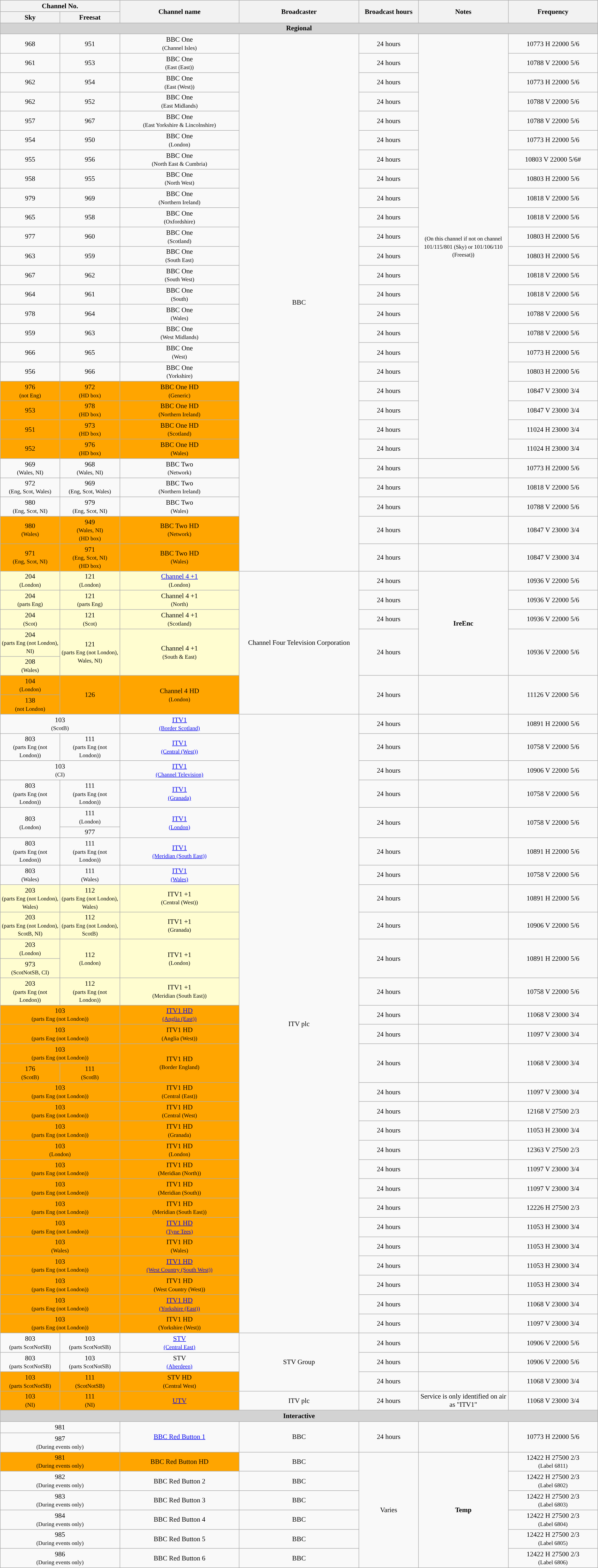<table class="wikitable sortable"  style="font-size:90%; text-align:center; width:100%;">
<tr>
<th colspan=2>Channel No.</th>
<th width="20%" rowspan=2>Channel name</th>
<th width="20%" rowspan=2>Broadcaster</th>
<th width="10%" rowspan=2>Broadcast hours</th>
<th width="15%" rowspan=2>Notes</th>
<th width="15%" rowspan=2>Frequency</th>
</tr>
<tr>
<th width="10%">Sky</th>
<th width="10%">Freesat</th>
</tr>
<tr>
<td colspan="7" style="background-color:lightgrey;"><strong>Regional</strong></td>
</tr>
<tr>
<td>968</td>
<td>951</td>
<td>BBC One<br><small>(Channel Isles)</small></td>
<td rowspan="27">BBC</td>
<td>24 hours</td>
<td rowspan="22"><small>(On this channel if not on channel 101/115/801 (Sky) or 101/106/110 (Freesat))</small></td>
<td>10773 H 22000 5/6</td>
</tr>
<tr>
<td>961</td>
<td>953</td>
<td>BBC One<br><small>(East (East))</small></td>
<td>24 hours</td>
<td>10788 V 22000 5/6</td>
</tr>
<tr>
<td>962</td>
<td>954</td>
<td>BBC One<br><small>(East (West))</small></td>
<td>24 hours</td>
<td>10773 H 22000 5/6</td>
</tr>
<tr>
<td>962</td>
<td>952</td>
<td>BBC One<br><small>(East Midlands)</small></td>
<td>24 hours</td>
<td>10788 V 22000 5/6</td>
</tr>
<tr>
<td>957</td>
<td>967</td>
<td>BBC One<br><small>(East Yorkshire & Lincolnshire)</small></td>
<td>24 hours</td>
<td>10788 V 22000 5/6</td>
</tr>
<tr>
<td>954</td>
<td>950</td>
<td>BBC One<br><small>(London)</small></td>
<td>24 hours</td>
<td>10773 H 22000 5/6</td>
</tr>
<tr>
<td>955</td>
<td>956</td>
<td>BBC One<br><small>(North East & Cumbria)</small></td>
<td>24 hours</td>
<td>10803 V 22000 5/6#</td>
</tr>
<tr>
<td>958</td>
<td>955</td>
<td>BBC One<br><small>(North West)</small></td>
<td>24 hours</td>
<td>10803 H 22000 5/6</td>
</tr>
<tr>
<td>979</td>
<td>969</td>
<td>BBC One<br><small>(Northern Ireland)</small></td>
<td>24 hours</td>
<td>10818 V 22000 5/6</td>
</tr>
<tr>
<td>965</td>
<td>958</td>
<td>BBC One<br><small>(Oxfordshire)</small></td>
<td>24 hours</td>
<td>10818 V 22000 5/6</td>
</tr>
<tr>
<td>977</td>
<td>960</td>
<td>BBC One<br><small>(Scotland)</small></td>
<td>24 hours</td>
<td>10803 H 22000 5/6</td>
</tr>
<tr>
<td>963</td>
<td>959</td>
<td>BBC One<br><small>(South East)</small></td>
<td>24 hours</td>
<td>10803 H 22000 5/6</td>
</tr>
<tr>
<td>967</td>
<td>962</td>
<td>BBC One<br><small>(South West)</small></td>
<td>24 hours</td>
<td>10818 V 22000 5/6</td>
</tr>
<tr>
<td>964</td>
<td>961</td>
<td>BBC One<br><small>(South)</small></td>
<td>24 hours</td>
<td>10818 V 22000 5/6</td>
</tr>
<tr>
<td>978</td>
<td>964</td>
<td>BBC One<br><small>(Wales)</small></td>
<td>24 hours</td>
<td>10788 V 22000 5/6</td>
</tr>
<tr>
<td>959</td>
<td>963</td>
<td>BBC One<br><small>(West Midlands)</small></td>
<td>24 hours</td>
<td>10788 V 22000 5/6</td>
</tr>
<tr>
<td>966</td>
<td>965</td>
<td>BBC One<br><small>(West)</small></td>
<td>24 hours</td>
<td>10773 H 22000 5/6</td>
</tr>
<tr>
<td>956</td>
<td>966</td>
<td>BBC One<br><small>(Yorkshire)</small></td>
<td>24 hours</td>
<td>10803 H 22000 5/6</td>
</tr>
<tr>
<td style="background-color:orange;">976<br><small>(not Eng)</small></td>
<td style="background-color:orange;">972<br><small>(HD box)</small></td>
<td style="background-color:orange;">BBC One HD<br><small>(Generic)</small></td>
<td>24 hours</td>
<td>10847 V 23000 3/4</td>
</tr>
<tr>
<td style="background-color:orange;">953</td>
<td style="background-color:orange;">978<br><small>(HD box)</small></td>
<td style="background-color:orange;">BBC One HD<br><small>(Northern Ireland)</small></td>
<td>24 hours</td>
<td>10847 V 23000 3/4</td>
</tr>
<tr>
<td style="background-color:orange;">951</td>
<td style="background-color:orange;">973<br><small>(HD box)</small></td>
<td style="background-color:orange;">BBC One HD<br><small>(Scotland)</small></td>
<td>24 hours</td>
<td>11024 H 23000 3/4</td>
</tr>
<tr>
<td style="background-color:orange;">952</td>
<td style="background-color:orange;">976<br><small>(HD box)</small></td>
<td style="background-color:orange;">BBC One HD<br><small>(Wales)</small></td>
<td>24 hours</td>
<td>11024 H 23000 3/4</td>
</tr>
<tr>
<td>969<br><small>(Wales, NI)</small></td>
<td>968<br><small>(Wales, NI)</small></td>
<td>BBC Two<br><small>(Network)</small></td>
<td>24 hours</td>
<td></td>
<td>10773 H 22000 5/6</td>
</tr>
<tr>
<td>972<br><small>(Eng, Scot, Wales)</small></td>
<td>969<br><small>(Eng, Scot, Wales)</small></td>
<td>BBC Two<br><small>(Northern Ireland)</small></td>
<td>24 hours</td>
<td></td>
<td>10818 V 22000 5/6</td>
</tr>
<tr>
<td>980<br><small>(Eng, Scot, NI)</small></td>
<td>979<br><small>(Eng, Scot, NI)</small></td>
<td>BBC Two<br><small>(Wales)</small></td>
<td>24 hours</td>
<td></td>
<td>10788 V 22000 5/6</td>
</tr>
<tr>
<td style="background-color:orange;">980<br><small>(Wales)</small></td>
<td style="background-color:orange;">949<br><small>(Wales, NI)</small><br> <small>(HD box)</small></td>
<td style="background-color:orange;">BBC Two HD<br><small>(Network)</small></td>
<td>24 hours</td>
<td></td>
<td>10847 V 23000 3/4</td>
</tr>
<tr>
<td style="background-color:orange;">971<br><small>(Eng, Scot, NI)</small></td>
<td style="background-color:orange;">971<br><small>(Eng, Scot, NI)</small><br> <small>(HD box)</small></td>
<td style="background-color:orange;">BBC Two HD<br><small>(Wales)</small></td>
<td>24 hours</td>
<td></td>
<td>10847 V 23000 3/4</td>
</tr>
<tr>
<td style="background-color:#FFFDD0;">204<br><small>(London)</small></td>
<td style="background-color:#FFFDD0;">121<br><small>(London)</small></td>
<td style="background-color:#FFFDD0;"><a href='#'>Channel 4 +1</a><br><small>(London)</small></td>
<td rowspan="7">Channel Four Television Corporation</td>
<td>24 hours</td>
<td rowspan="5"><strong>IreEnc</strong></td>
<td>10936 V 22000 5/6</td>
</tr>
<tr>
<td style="background-color:#FFFDD0;">204<br><small>(parts Eng)</small></td>
<td style="background-color:#FFFDD0;">121<br><small>(parts Eng)</small></td>
<td style="background-color:#FFFDD0;">Channel 4 +1<br><small>(North)</small></td>
<td>24 hours</td>
<td>10936 V 22000 5/6</td>
</tr>
<tr>
<td style="background-color:#FFFDD0;">204<br><small>(Scot)</small></td>
<td style="background-color:#FFFDD0;">121<br><small>(Scot)</small></td>
<td style="background-color:#FFFDD0;">Channel 4 +1<br><small>(Scotland)</small></td>
<td>24 hours</td>
<td>10936 V 22000 5/6</td>
</tr>
<tr>
<td style="background-color:#FFFDD0;">204<br><small>(parts Eng (not London), NI)</small></td>
<td rowspan="2" style="background-color:#FFFDD0;">121<br><small>(parts Eng (not London), Wales, NI)</small></td>
<td rowspan="2" style="background-color:#FFFDD0;">Channel 4 +1<br><small>(South & East)</small></td>
<td rowspan="2">24 hours</td>
<td rowspan="2">10936 V 22000 5/6</td>
</tr>
<tr>
<td style="background-color:#FFFDD0;">208<br><small>(Wales)</small></td>
</tr>
<tr>
<td style="background-color:orange;">104<br><small>(London)</small></td>
<td rowspan="2" style="background-color:orange;">126</td>
<td rowspan="2" style="background-color:orange;">Channel 4 HD<br><small>(London)</small></td>
<td rowspan="2">24 hours</td>
<td rowspan="2"></td>
<td rowspan="2">11126 V 22000 5/6</td>
</tr>
<tr>
<td style="background-color:orange;">138<br><small>(not London)</small></td>
</tr>
<tr>
<td colspan="2">103<br><small>(ScotB)</small></td>
<td><a href='#'>ITV1<br><small>(Border Scotland)</small></a></td>
<td rowspan="30">ITV plc</td>
<td>24 hours</td>
<td></td>
<td>10891 H 22000 5/6</td>
</tr>
<tr>
<td>803<br><small>(parts Eng (not London))</small></td>
<td>111<br><small>(parts Eng (not London))</small></td>
<td><a href='#'>ITV1<br><small>(Central (West))</small></a></td>
<td>24 hours</td>
<td></td>
<td>10758 V 22000 5/6</td>
</tr>
<tr>
<td colspan="2">103<br><small>(CI)</small></td>
<td><a href='#'>ITV1<br><small>(Channel Television)</small></a></td>
<td>24 hours</td>
<td></td>
<td>10906 V 22000 5/6</td>
</tr>
<tr>
<td>803<br><small>(parts Eng (not London))</small></td>
<td>111<br><small>(parts Eng (not London))</small></td>
<td><a href='#'>ITV1<br><small>(Granada)</small></a></td>
<td>24 hours</td>
<td></td>
<td>10758 V 22000 5/6</td>
</tr>
<tr>
<td rowspan="2">803<br><small>(London)</small></td>
<td>111<br><small>(London)</small></td>
<td rowspan="2"><a href='#'>ITV1<br><small>(London)</small></a></td>
<td rowspan="2">24 hours</td>
<td rowspan="2"></td>
<td rowspan="2">10758 V 22000 5/6</td>
</tr>
<tr>
<td>977</td>
</tr>
<tr>
<td>803<br><small>(parts Eng (not London))</small></td>
<td>111<br><small>(parts Eng (not London))</small></td>
<td><a href='#'>ITV1<br><small>(Meridian (South East))</small></a></td>
<td>24 hours</td>
<td></td>
<td>10891 H 22000 5/6</td>
</tr>
<tr>
<td>803<br><small>(Wales)</small></td>
<td>111<br><small>(Wales)</small></td>
<td><a href='#'>ITV1<br><small>(Wales)</small></a></td>
<td>24 hours</td>
<td></td>
<td>10758 V 22000 5/6</td>
</tr>
<tr>
<td style="background-color:#FFFDD0;">203<br><small>(parts Eng (not London), Wales)</small></td>
<td style="background-color:#FFFDD0;">112<br><small>(parts Eng (not London), Wales)</small></td>
<td style="background-color:#FFFDD0;">ITV1 +1<br><small>(Central (West))</small></td>
<td>24 hours</td>
<td></td>
<td>10891 H 22000 5/6</td>
</tr>
<tr>
<td style="background-color:#FFFDD0;">203<br><small>(parts Eng (not London), ScotB, NI)</small></td>
<td style="background-color:#FFFDD0;">112<br><small>(parts Eng (not London), ScotB)</small></td>
<td style="background-color:#FFFDD0;">ITV1 +1<br><small>(Granada)</small></td>
<td>24 hours</td>
<td></td>
<td>10906 V 22000 5/6</td>
</tr>
<tr>
<td style="background-color:#FFFDD0;">203<br><small>(London)</small></td>
<td rowspan="2" style="background-color:#FFFDD0;">112<br><small>(London)</small></td>
<td rowspan="2" style="background-color:#FFFDD0;">ITV1 +1<br><small>(London)</small></td>
<td rowspan="2">24 hours</td>
<td rowspan="2"></td>
<td rowspan="2">10891 H 22000 5/6</td>
</tr>
<tr>
<td style="background-color:#FFFDD0;">973<br><small>(ScotNotSB, CI)</small></td>
</tr>
<tr>
<td style="background-color:#FFFDD0;">203<br><small>(parts Eng (not London))</small></td>
<td style="background-color:#FFFDD0;">112<br><small>(parts Eng (not London))</small></td>
<td style="background-color:#FFFDD0;">ITV1 +1<br><small>(Meridian (South East))</small></td>
<td>24 hours</td>
<td></td>
<td>10758 V 22000 5/6</td>
</tr>
<tr>
<td colspan="2" style="background-color:orange;">103<br><small>(parts Eng (not London))</small></td>
<td style="background-color:orange;"><a href='#'>ITV1 HD<br><small>(Anglia (East))</small></a></td>
<td>24 hours</td>
<td></td>
<td>11068 V 23000 3/4</td>
</tr>
<tr>
<td colspan="2" style="background-color:orange;">103<br><small>(parts Eng (not London))</small></td>
<td style="background-color:orange;">ITV1 HD<br><small>(Anglia (West))</small></td>
<td>24 hours</td>
<td></td>
<td>11097 V 23000 3/4</td>
</tr>
<tr>
<td colspan="2" style="background-color:orange;">103<br><small>(parts Eng (not London))</small></td>
<td rowspan="2" style="background-color:orange;">ITV1 HD<br><small>(Border England)</small></td>
<td rowspan="2">24 hours</td>
<td rowspan="2"></td>
<td rowspan="2">11068 V 23000 3/4</td>
</tr>
<tr>
<td style="background-color:orange;">176<br><small>(ScotB)</small></td>
<td style="background-color:orange;">111<br><small>(ScotB)</small></td>
</tr>
<tr>
<td colspan="2" style="background-color:orange;">103<br><small>(parts Eng (not London))</small></td>
<td style="background-color:orange;">ITV1 HD<br><small>(Central (East))</small></td>
<td>24 hours</td>
<td></td>
<td>11097 V 23000 3/4</td>
</tr>
<tr>
<td colspan="2" style="background-color:orange;">103<br><small>(parts Eng (not London))</small></td>
<td style="background-color:orange;">ITV1 HD<br><small>(Central (West)</small></td>
<td>24 hours</td>
<td></td>
<td>12168 V 27500 2/3</td>
</tr>
<tr>
<td colspan="2" style="background-color:orange;">103<br><small>(parts Eng (not London))</small></td>
<td style="background-color:orange;">ITV1 HD<br><small>(Granada)</small></td>
<td>24 hours</td>
<td></td>
<td>11053 H 23000 3/4</td>
</tr>
<tr>
<td colspan="2" style="background-color:orange;">103<br><small>(London)</small></td>
<td style="background-color:orange;">ITV1 HD<br><small>(London)</small></td>
<td>24 hours</td>
<td></td>
<td>12363 V 27500 2/3</td>
</tr>
<tr>
<td colspan="2" style="background-color:orange;">103<br><small>(parts Eng (not London))</small></td>
<td style="background-color:orange;">ITV1 HD<br><small>(Meridian (North))</small></td>
<td>24 hours</td>
<td></td>
<td>11097 V 23000 3/4</td>
</tr>
<tr>
<td colspan="2" style="background-color:orange;">103<br><small>(parts Eng (not London))</small></td>
<td style="background-color:orange;">ITV1 HD<br><small>(Meridian (South))</small></td>
<td>24 hours</td>
<td></td>
<td>11097 V 23000 3/4</td>
</tr>
<tr>
<td colspan="2" style="background-color:orange;">103<br><small>(parts Eng (not London))</small></td>
<td style="background-color:orange;">ITV1 HD<br><small>(Meridian (South East))</small></td>
<td>24 hours</td>
<td></td>
<td>12226 H 27500 2/3</td>
</tr>
<tr>
<td colspan="2" style="background-color:orange;">103<br><small>(parts Eng (not London))</small></td>
<td style="background-color:orange;"><a href='#'>ITV1 HD<br><small>(Tyne Tees)</small></a></td>
<td>24 hours</td>
<td></td>
<td>11053 H 23000 3/4</td>
</tr>
<tr>
<td colspan="2" style="background-color:orange;">103<br><small>(Wales)</small></td>
<td style="background-color:orange;">ITV1 HD<br><small>(Wales)</small></td>
<td>24 hours</td>
<td></td>
<td>11053 H 23000 3/4</td>
</tr>
<tr>
<td colspan="2" style="background-color:orange;">103<br><small>(parts Eng (not London))</small></td>
<td style="background-color:orange;"><a href='#'>ITV1 HD<br><small>(West Country (South West))</small></a></td>
<td>24 hours</td>
<td></td>
<td>11053 H 23000 3/4</td>
</tr>
<tr>
<td colspan="2" style="background-color:orange;">103<br><small>(parts Eng (not London))</small></td>
<td style="background-color:orange;">ITV1 HD<br><small>(West Country (West))</small></td>
<td>24 hours</td>
<td></td>
<td>11053 H 23000 3/4</td>
</tr>
<tr>
<td colspan="2" style="background-color:orange;">103<br><small>(parts Eng (not London))</small></td>
<td style="background-color:orange;"><a href='#'>ITV1 HD<br><small>(Yorkshire (East))</small></a></td>
<td>24 hours</td>
<td></td>
<td>11068 V 23000 3/4</td>
</tr>
<tr>
<td colspan="2" style="background-color:orange;">103<br><small>(parts Eng (not London))</small></td>
<td style="background-color:orange;">ITV1 HD<br><small>(Yorkshire (West))</small></td>
<td>24 hours</td>
<td></td>
<td>11097 V 23000 3/4</td>
</tr>
<tr>
<td>803<br><small>(parts ScotNotSB)</small></td>
<td>103<br><small>(parts ScotNotSB)</small></td>
<td><a href='#'>STV</a><br><small><a href='#'>(Central East)</a></small></td>
<td rowspan="3">STV Group</td>
<td>24 hours</td>
<td></td>
<td>10906 V 22000 5/6</td>
</tr>
<tr>
<td>803<br><small>(parts ScotNotSB)</small></td>
<td>103<br><small>(parts ScotNotSB)</small></td>
<td>STV<br><small><a href='#'>(Aberdeen)</a></small></td>
<td>24 hours</td>
<td></td>
<td>10906 V 22000 5/6</td>
</tr>
<tr>
<td style="background-color:orange;">103<br><small>(parts ScotNotSB)</small></td>
<td style="background-color:orange;">111<br><small>(ScotNotSB)</small></td>
<td style="background-color:orange;">STV HD<br><small>(Central West)</small></td>
<td>24 hours</td>
<td></td>
<td>11068 V 23000 3/4</td>
</tr>
<tr>
<td style="background-color:orange;">103<br><small>(NI)</small></td>
<td style="background-color:orange;">111<br><small>(NI)</small></td>
<td style="background-color:orange;"><a href='#'>UTV</a></td>
<td rowspan="1">ITV plc</td>
<td>24 hours</td>
<td>Service is only identified on air as "ITV1"</td>
<td>11068 V 23000 3/4</td>
</tr>
<tr>
<td colspan="7" style="background-color:lightgrey;"><strong>Interactive</strong></td>
</tr>
<tr>
<td colspan="2">981</td>
<td rowspan="2"><a href='#'>BBC Red Button 1</a></td>
<td rowspan="2">BBC</td>
<td rowspan="2">24 hours</td>
<td rowspan="2"></td>
<td rowspan="2">10773 H 22000 5/6</td>
</tr>
<tr>
<td colspan="2">987<br><small>(During events only)</small></td>
</tr>
<tr>
<td colspan="2" style="background-color:orange;">981<br><small>(During events only)</small></td>
<td style="background-color:orange;">BBC Red Button HD</td>
<td>BBC</td>
<td rowspan="6">Varies</td>
<td rowspan="6"><strong>Temp</strong></td>
<td>12422 H 27500 2/3<br><small>(Label 6811)</small></td>
</tr>
<tr>
<td colspan="2">982<br><small>(During events only)</small></td>
<td>BBC Red Button 2</td>
<td>BBC</td>
<td>12422 H 27500 2/3<br><small>(Label 6802)</small></td>
</tr>
<tr>
<td colspan="2">983<br><small>(During events only)</small></td>
<td>BBC Red Button 3</td>
<td>BBC</td>
<td>12422 H 27500 2/3<br><small>(Label 6803)</small></td>
</tr>
<tr>
<td colspan="2">984<br><small>(During events only)</small></td>
<td>BBC Red Button 4</td>
<td>BBC</td>
<td>12422 H 27500 2/3<br><small>(Label 6804)</small></td>
</tr>
<tr>
<td colspan="2">985<br><small>(During events only)</small></td>
<td>BBC Red Button 5</td>
<td>BBC</td>
<td>12422 H 27500 2/3<br><small>(Label 6805)</small></td>
</tr>
<tr>
<td colspan="2">986<br><small>(During events only)</small></td>
<td>BBC Red Button 6</td>
<td>BBC</td>
<td>12422 H 27500 2/3<br><small>(Label 6806)</small></td>
</tr>
</table>
